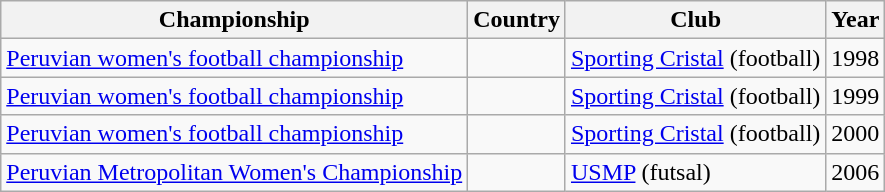<table class="wikitable">
<tr>
<th>Championship</th>
<th>Country</th>
<th>Club</th>
<th>Year</th>
</tr>
<tr>
<td><a href='#'>Peruvian women's football championship</a></td>
<td></td>
<td><a href='#'>Sporting Cristal</a> (football)</td>
<td>1998</td>
</tr>
<tr>
<td><a href='#'>Peruvian women's football championship</a></td>
<td></td>
<td><a href='#'>Sporting Cristal</a> (football)</td>
<td>1999</td>
</tr>
<tr>
<td><a href='#'>Peruvian women's football championship</a></td>
<td></td>
<td><a href='#'>Sporting Cristal</a> (football)</td>
<td>2000</td>
</tr>
<tr>
<td><a href='#'>Peruvian Metropolitan Women's Championship</a></td>
<td></td>
<td><a href='#'>USMP</a> (futsal)</td>
<td>2006</td>
</tr>
</table>
